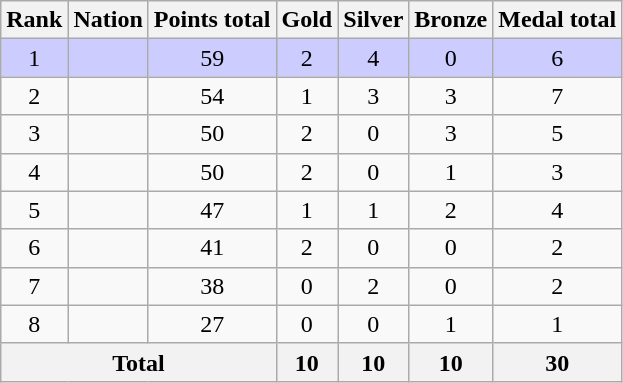<table class=wikitable sortable style="text-align:center;">
<tr>
<th>Rank</th>
<th>Nation</th>
<th>Points total</th>
<th>Gold</th>
<th>Silver</th>
<th>Bronze</th>
<th>Medal total</th>
</tr>
<tr style="background-color:#ccccff">
<td>1</td>
<td align=left></td>
<td>59</td>
<td>2</td>
<td>4</td>
<td>0</td>
<td>6</td>
</tr>
<tr>
<td>2</td>
<td align=left></td>
<td>54</td>
<td>1</td>
<td>3</td>
<td>3</td>
<td>7</td>
</tr>
<tr>
<td>3</td>
<td align=left></td>
<td>50</td>
<td>2</td>
<td>0</td>
<td>3</td>
<td>5</td>
</tr>
<tr>
<td>4</td>
<td align=left></td>
<td>50</td>
<td>2</td>
<td>0</td>
<td>1</td>
<td>3</td>
</tr>
<tr>
<td>5</td>
<td align=left></td>
<td>47</td>
<td>1</td>
<td>1</td>
<td>2</td>
<td>4</td>
</tr>
<tr>
<td>6</td>
<td align=left></td>
<td>41</td>
<td>2</td>
<td>0</td>
<td>0</td>
<td>2</td>
</tr>
<tr>
<td>7</td>
<td align=left></td>
<td>38</td>
<td>0</td>
<td>2</td>
<td>0</td>
<td>2</td>
</tr>
<tr>
<td>8</td>
<td align=left></td>
<td>27</td>
<td>0</td>
<td>0</td>
<td>1</td>
<td>1</td>
</tr>
<tr class="sortbottom">
<th colspan=3>Total</th>
<th>10</th>
<th>10</th>
<th>10</th>
<th>30</th>
</tr>
</table>
